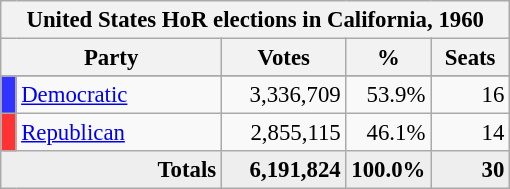<table class="wikitable" style="font-size: 95%;">
<tr>
<th colspan="7">United States HoR elections in California, 1960</th>
</tr>
<tr>
<th colspan=2 style="width: 5em">Party</th>
<th style="width: 5em">Votes</th>
<th style="width: 3em">%</th>
<th style="width: 3em">Seats</th>
</tr>
<tr>
</tr>
<tr>
<th style="background-color:#3333FF; width: 3px"></th>
<td style="width: 130px"><a href='#'>Democratic</a></td>
<td align="right">3,336,709</td>
<td align="right">53.9%</td>
<td align="right">16</td>
</tr>
<tr>
<th style="background-color:#FF3333; width: 3px"></th>
<td style="width: 130px"><a href='#'>Republican</a></td>
<td align="right">2,855,115</td>
<td align="right">46.1%</td>
<td align="right">14</td>
</tr>
<tr bgcolor="#EEEEEE">
<td colspan="2" align="right"><strong>Totals</strong></td>
<td align="right"><strong>6,191,824</strong></td>
<td align="right"><strong>100.0%</strong></td>
<td align="right"><strong>30</strong></td>
</tr>
</table>
